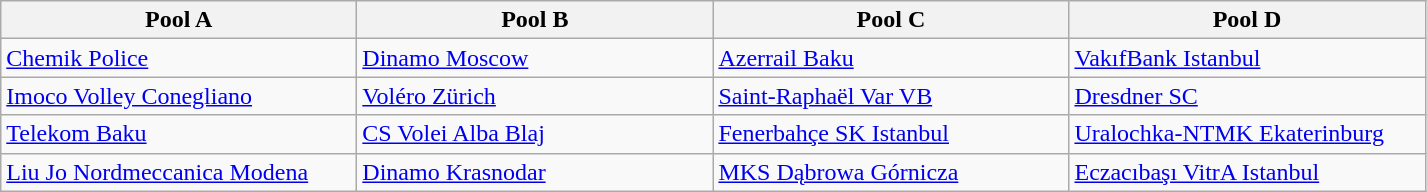<table class="wikitable">
<tr>
<th width=230>Pool A</th>
<th width=230>Pool B</th>
<th width=230>Pool C</th>
<th width=230>Pool D</th>
</tr>
<tr>
<td> <a href='#'>Chemik Police</a></td>
<td> <a href='#'>Dinamo Moscow</a></td>
<td> <a href='#'>Azerrail Baku</a></td>
<td> <a href='#'>VakıfBank Istanbul</a></td>
</tr>
<tr>
<td> <a href='#'>Imoco Volley Conegliano</a></td>
<td> <a href='#'>Voléro Zürich</a></td>
<td> <a href='#'>Saint-Raphaël Var VB</a></td>
<td> <a href='#'>Dresdner SC</a></td>
</tr>
<tr>
<td> <a href='#'>Telekom Baku</a></td>
<td> <a href='#'>CS Volei Alba Blaj</a></td>
<td> <a href='#'>Fenerbahçe SK Istanbul</a></td>
<td> <a href='#'>Uralochka-NTMK Ekaterinburg</a></td>
</tr>
<tr>
<td> <a href='#'>Liu Jo Nordmeccanica Modena</a></td>
<td> <a href='#'>Dinamo Krasnodar</a></td>
<td> <a href='#'>MKS Dąbrowa Górnicza</a></td>
<td> <a href='#'>Eczacıbaşı VitrA Istanbul</a></td>
</tr>
</table>
